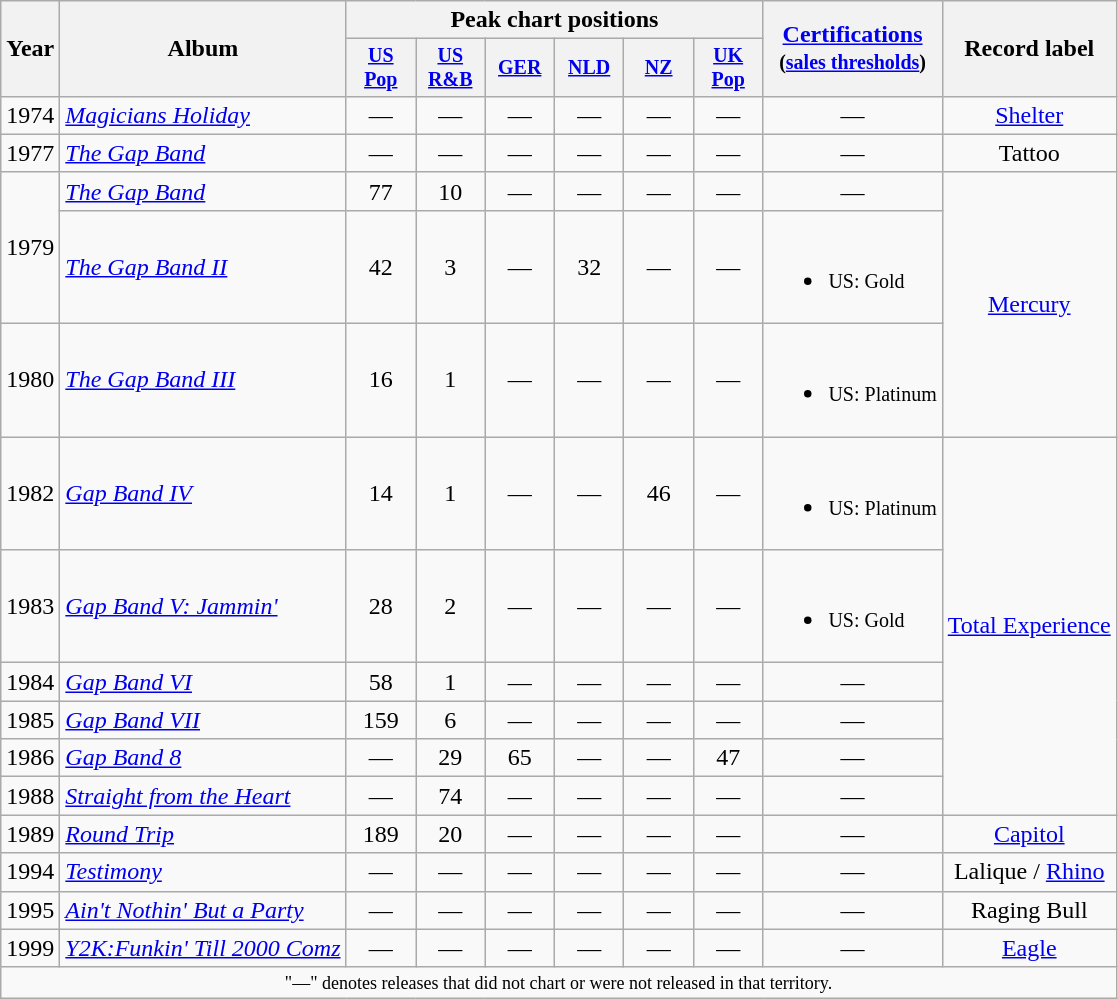<table class="wikitable" style="text-align:center;">
<tr>
<th rowspan="2">Year</th>
<th rowspan="2">Album</th>
<th colspan="6">Peak chart positions</th>
<th rowspan="2"><a href='#'>Certifications</a><br><small>(<a href='#'>sales thresholds</a>)</small></th>
<th rowspan="2">Record label</th>
</tr>
<tr style="font-size:smaller;">
<th width="40"><a href='#'>US Pop</a><br></th>
<th width="40"><a href='#'>US<br>R&B</a><br></th>
<th width="40"><a href='#'>GER</a><br></th>
<th width="40"><a href='#'>NLD</a><br></th>
<th width="40"><a href='#'>NZ</a> <br></th>
<th width="40"><a href='#'>UK Pop</a><br></th>
</tr>
<tr>
<td rowspan="1">1974</td>
<td align="left"><em><a href='#'>Magicians Holiday</a></em></td>
<td>—</td>
<td>—</td>
<td>—</td>
<td>—</td>
<td>—</td>
<td>—</td>
<td>—</td>
<td rowspan="1"><a href='#'>Shelter</a></td>
</tr>
<tr>
<td rowspan="1">1977</td>
<td align="left"><em><a href='#'>The Gap Band</a></em></td>
<td>—</td>
<td>—</td>
<td>—</td>
<td>—</td>
<td>—</td>
<td>—</td>
<td>—</td>
<td rowspan="1">Tattoo</td>
</tr>
<tr>
<td rowspan="2">1979</td>
<td align="left"><em><a href='#'>The Gap Band</a></em></td>
<td>77</td>
<td>10</td>
<td>—</td>
<td>—</td>
<td>—</td>
<td>—</td>
<td>—</td>
<td rowspan="3"><a href='#'>Mercury</a></td>
</tr>
<tr>
<td align="left"><em><a href='#'>The Gap Band II</a></em></td>
<td>42</td>
<td>3</td>
<td>—</td>
<td>32</td>
<td>—</td>
<td>—</td>
<td align=left><br><ul><li><small>US: Gold </small></li></ul></td>
</tr>
<tr>
<td rowspan="1">1980</td>
<td align="left"><em><a href='#'>The Gap Band III</a></em></td>
<td>16</td>
<td>1</td>
<td>—</td>
<td>—</td>
<td>—</td>
<td>—</td>
<td align=left><br><ul><li><small>US: Platinum </small></li></ul></td>
</tr>
<tr>
<td rowspan="1">1982</td>
<td align="left"><em><a href='#'>Gap Band IV</a></em></td>
<td>14</td>
<td>1</td>
<td>—</td>
<td>—</td>
<td>46</td>
<td>—</td>
<td align=left><br><ul><li><small>US: Platinum </small></li></ul></td>
<td rowspan="6"><a href='#'>Total Experience</a></td>
</tr>
<tr>
<td rowspan="1">1983</td>
<td align="left"><em><a href='#'>Gap Band V: Jammin'</a></em></td>
<td>28</td>
<td>2</td>
<td>—</td>
<td>—</td>
<td>—</td>
<td>—</td>
<td align=left><br><ul><li><small>US: Gold</small></li></ul></td>
</tr>
<tr>
<td rowspan="1">1984</td>
<td align="left"><em><a href='#'>Gap Band VI</a></em></td>
<td>58</td>
<td>1</td>
<td>—</td>
<td>—</td>
<td>—</td>
<td>—</td>
<td>—</td>
</tr>
<tr>
<td rowspan="1">1985</td>
<td align="left"><em><a href='#'>Gap Band VII</a></em></td>
<td>159</td>
<td>6</td>
<td>—</td>
<td>—</td>
<td>—</td>
<td>—</td>
<td>—</td>
</tr>
<tr>
<td rowspan="1">1986</td>
<td align="left"><em><a href='#'>Gap Band 8</a></em></td>
<td>—</td>
<td>29</td>
<td>65</td>
<td>—</td>
<td>—</td>
<td>47</td>
<td>—</td>
</tr>
<tr>
<td rowspan="1">1988</td>
<td align="left"><em><a href='#'>Straight from the Heart</a></em></td>
<td>—</td>
<td>74</td>
<td>—</td>
<td>—</td>
<td>—</td>
<td>—</td>
<td>—</td>
</tr>
<tr>
<td rowspan="1">1989</td>
<td align="left"><em><a href='#'>Round Trip</a></em></td>
<td>189</td>
<td>20</td>
<td>—</td>
<td>—</td>
<td>—</td>
<td>—</td>
<td>—</td>
<td rowspan="1"><a href='#'>Capitol</a></td>
</tr>
<tr>
<td rowspan="1">1994</td>
<td align="left"><em><a href='#'>Testimony</a></em></td>
<td>—</td>
<td>—</td>
<td>—</td>
<td>—</td>
<td>—</td>
<td>—</td>
<td>—</td>
<td rowspan="1">Lalique / <a href='#'>Rhino</a></td>
</tr>
<tr>
<td rowspan="1">1995</td>
<td align="left"><em><a href='#'>Ain't Nothin' But a Party</a></em></td>
<td>—</td>
<td>—</td>
<td>—</td>
<td>—</td>
<td>—</td>
<td>—</td>
<td>—</td>
<td rowspan="1">Raging Bull</td>
</tr>
<tr>
<td rowspan="1">1999</td>
<td align="left"><em><a href='#'>Y2K:Funkin' Till 2000 Comz</a></em></td>
<td>—</td>
<td>—</td>
<td>—</td>
<td>—</td>
<td>—</td>
<td>—</td>
<td>—</td>
<td rowspan="1"><a href='#'>Eagle</a></td>
</tr>
<tr>
<td colspan="10" style="text-align:center; font-size:9pt;">"—" denotes releases that did not chart or were not released in that territory.</td>
</tr>
</table>
